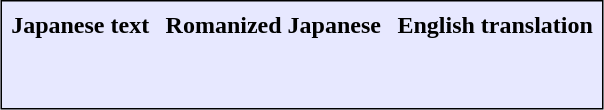<table align=center cellpadding="5" cellspacing="1" style="border:1px solid black; background-color:#e7e8ff;">
<tr align=center bgcolor=#d7a8ff>
</tr>
<tr>
<th>Japanese text</th>
<th>Romanized Japanese</th>
<th>English translation</th>
</tr>
<tr valign=top>
<td><br></td>
<td><br></td>
<td><br></td>
</tr>
<tr>
<td colspan=2></td>
</tr>
</table>
